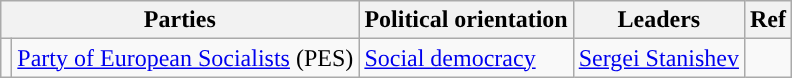<table class="wikitable">
<tr>
<th colspan=2>Parties</th>
<th>Political orientation</th>
<th>Leaders</th>
<th>Ref</th>
</tr>
<tr>
<td style="background-color: "></td>
<td><a href='#'>Party of European Socialists</a> (PES)</td>
<td><a href='#'>Social democracy</a></td>
<td><a href='#'>Sergei Stanishev</a></td>
<td></td>
</tr>
</table>
